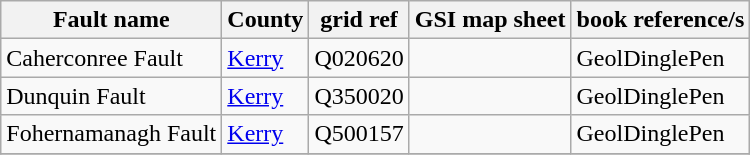<table class="wikitable sortable">
<tr>
<th>Fault name</th>
<th>County</th>
<th>grid ref</th>
<th>GSI map sheet</th>
<th>book reference/s</th>
</tr>
<tr>
<td>Caherconree Fault</td>
<td><a href='#'>Kerry</a></td>
<td>Q020620</td>
<td></td>
<td>GeolDinglePen</td>
</tr>
<tr>
<td>Dunquin Fault</td>
<td><a href='#'>Kerry</a></td>
<td>Q350020</td>
<td></td>
<td>GeolDinglePen</td>
</tr>
<tr>
<td>Fohernamanagh Fault</td>
<td><a href='#'>Kerry</a></td>
<td>Q500157</td>
<td></td>
<td>GeolDinglePen</td>
</tr>
<tr>
</tr>
</table>
